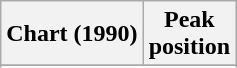<table class="wikitable sortable plainrowheaders" style="text-align:center">
<tr>
<th scope="col">Chart (1990)</th>
<th scope="col">Peak<br> position</th>
</tr>
<tr>
</tr>
<tr>
</tr>
<tr>
</tr>
<tr>
</tr>
<tr>
</tr>
<tr>
</tr>
<tr>
</tr>
<tr>
</tr>
<tr>
</tr>
<tr>
</tr>
</table>
